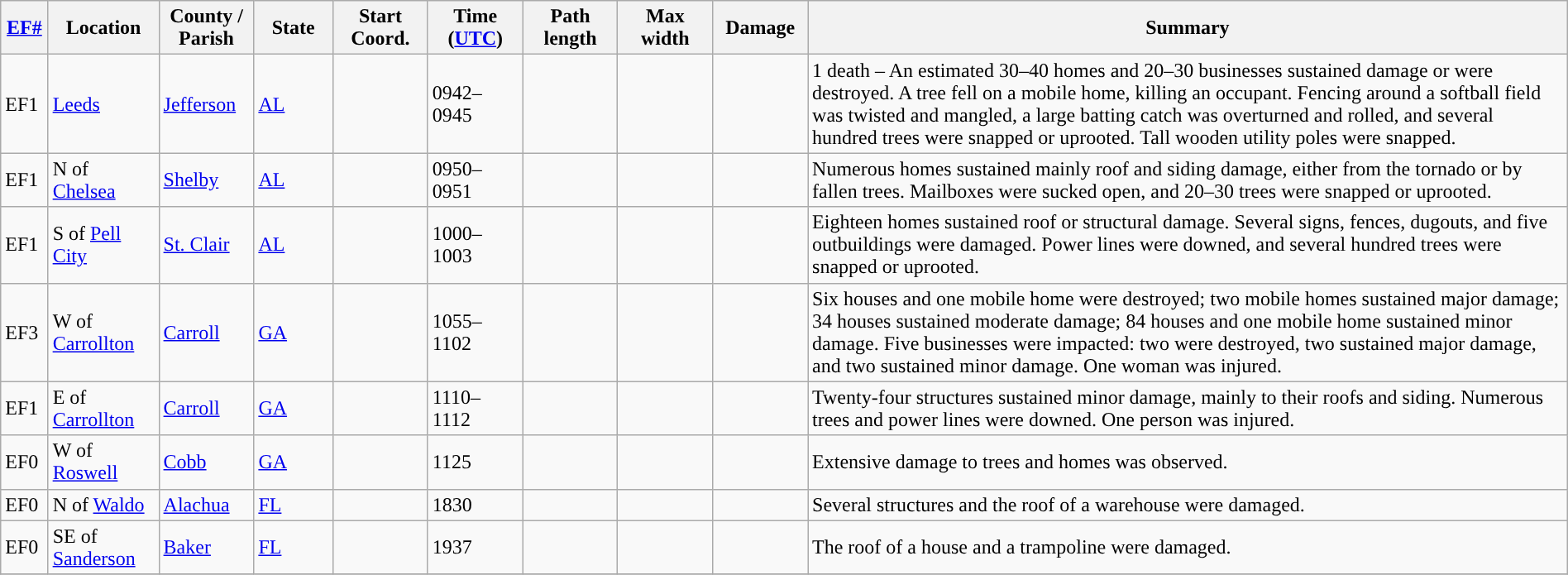<table class="wikitable sortable" style="width:100%;">
<tr>
<th scope="col" width="3%" align="center"><a href='#'>EF#</a></th>
<th scope="col" width="7%" align="center" class="unsortable">Location</th>
<th scope="col" width="6%" align="center" class="unsortable">County / Parish</th>
<th scope="col" width="5%" align="center">State</th>
<th scope="col" width="6%" align="center">Start Coord.</th>
<th scope="col" width="6%" align="center">Time (<a href='#'>UTC</a>)</th>
<th scope="col" width="6%" align="center">Path length</th>
<th scope="col" width="6%" align="center">Max width</th>
<th scope="col" width="6%" align="center">Damage</th>
<th scope="col" width="48%" class="unsortable" align="center">Summary</th>
</tr>
<tr>
<td>EF1</td>
<td><a href='#'>Leeds</a></td>
<td><a href='#'>Jefferson</a></td>
<td><a href='#'>AL</a></td>
<td></td>
<td>0942–0945</td>
<td></td>
<td></td>
<td></td>
<td>1 death – An estimated 30–40 homes and 20–30 businesses sustained damage or were destroyed. A tree fell on a mobile home, killing an occupant. Fencing around a softball field was twisted and mangled, a large batting catch was overturned and rolled, and several hundred trees were snapped or uprooted. Tall wooden utility poles were snapped.</td>
</tr>
<tr>
<td>EF1</td>
<td>N of <a href='#'>Chelsea</a></td>
<td><a href='#'>Shelby</a></td>
<td><a href='#'>AL</a></td>
<td></td>
<td>0950–0951</td>
<td></td>
<td></td>
<td></td>
<td>Numerous homes sustained mainly roof and siding damage, either from the tornado or by fallen trees. Mailboxes were sucked open, and 20–30 trees were snapped or uprooted.</td>
</tr>
<tr>
<td>EF1</td>
<td>S of <a href='#'>Pell City</a></td>
<td><a href='#'>St. Clair</a></td>
<td><a href='#'>AL</a></td>
<td></td>
<td>1000–1003</td>
<td></td>
<td></td>
<td></td>
<td>Eighteen homes sustained roof or structural damage. Several signs, fences, dugouts, and five outbuildings were damaged. Power lines were downed, and several hundred trees were snapped or uprooted.</td>
</tr>
<tr>
<td>EF3</td>
<td>W of <a href='#'>Carrollton</a></td>
<td><a href='#'>Carroll</a></td>
<td><a href='#'>GA</a></td>
<td></td>
<td>1055–1102</td>
<td></td>
<td></td>
<td></td>
<td>Six houses and one mobile home were destroyed; two mobile homes sustained major damage; 34 houses sustained moderate damage; 84 houses and one mobile home sustained minor damage. Five businesses were impacted: two were destroyed, two sustained major damage, and two sustained minor damage. One woman was injured.</td>
</tr>
<tr>
<td>EF1</td>
<td>E of <a href='#'>Carrollton</a></td>
<td><a href='#'>Carroll</a></td>
<td><a href='#'>GA</a></td>
<td></td>
<td>1110–1112</td>
<td></td>
<td></td>
<td></td>
<td>Twenty-four structures sustained minor damage, mainly to their roofs and siding. Numerous trees and power lines were downed. One person was injured.</td>
</tr>
<tr>
<td>EF0</td>
<td>W of <a href='#'>Roswell</a></td>
<td><a href='#'>Cobb</a></td>
<td><a href='#'>GA</a></td>
<td></td>
<td>1125</td>
<td></td>
<td></td>
<td></td>
<td>Extensive damage to trees and homes was observed.</td>
</tr>
<tr>
<td>EF0</td>
<td>N of <a href='#'>Waldo</a></td>
<td><a href='#'>Alachua</a></td>
<td><a href='#'>FL</a></td>
<td></td>
<td>1830</td>
<td></td>
<td></td>
<td></td>
<td>Several structures and the roof of a warehouse were damaged.</td>
</tr>
<tr>
<td>EF0</td>
<td>SE of <a href='#'>Sanderson</a></td>
<td><a href='#'>Baker</a></td>
<td><a href='#'>FL</a></td>
<td></td>
<td>1937</td>
<td></td>
<td></td>
<td></td>
<td>The roof of a house and a trampoline were damaged.</td>
</tr>
<tr>
</tr>
</table>
